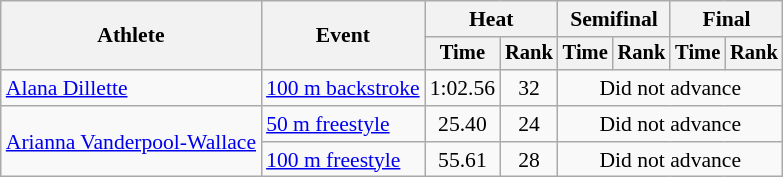<table class=wikitable style="font-size:90%">
<tr>
<th rowspan="2">Athlete</th>
<th rowspan="2">Event</th>
<th colspan="2">Heat</th>
<th colspan="2">Semifinal</th>
<th colspan="2">Final</th>
</tr>
<tr style="font-size:95%">
<th>Time</th>
<th>Rank</th>
<th>Time</th>
<th>Rank</th>
<th>Time</th>
<th>Rank</th>
</tr>
<tr align=center>
<td align=left><a href='#'>Alana Dillette</a></td>
<td align=left><a href='#'>100 m backstroke</a></td>
<td>1:02.56</td>
<td>32</td>
<td colspan=4>Did not advance</td>
</tr>
<tr align=center>
<td align=left rowspan=2><a href='#'>Arianna Vanderpool-Wallace</a></td>
<td align=left><a href='#'>50 m freestyle</a></td>
<td>25.40</td>
<td>24</td>
<td colspan=4>Did not advance</td>
</tr>
<tr align=center>
<td align=left><a href='#'>100 m freestyle</a></td>
<td>55.61</td>
<td>28</td>
<td colspan=4>Did not advance</td>
</tr>
</table>
